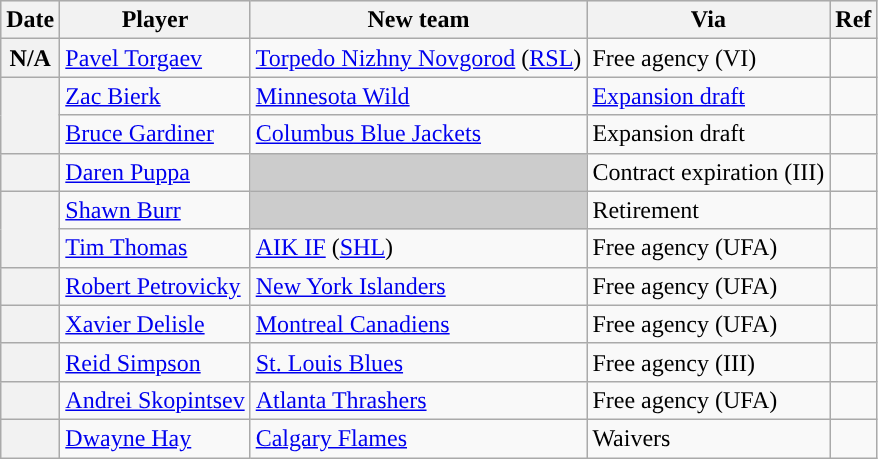<table class="wikitable plainrowheaders">
<tr style="background:#ddd; text-align:center;">
<th>Date</th>
<th>Player</th>
<th>New team</th>
<th>Via</th>
<th>Ref</th>
</tr>
<tr>
<th scope="row">N/A</th>
<td><a href='#'>Pavel Torgaev</a></td>
<td><a href='#'>Torpedo Nizhny Novgorod</a> (<a href='#'>RSL</a>)</td>
<td>Free agency (VI)</td>
<td></td>
</tr>
<tr>
<th scope="row" rowspan=2></th>
<td><a href='#'>Zac Bierk</a></td>
<td><a href='#'>Minnesota Wild</a></td>
<td><a href='#'>Expansion draft</a></td>
<td></td>
</tr>
<tr>
<td><a href='#'>Bruce Gardiner</a></td>
<td><a href='#'>Columbus Blue Jackets</a></td>
<td>Expansion draft</td>
<td></td>
</tr>
<tr>
<th scope="row"></th>
<td><a href='#'>Daren Puppa</a></td>
<td style="background:#ccc"></td>
<td>Contract expiration (III)</td>
<td></td>
</tr>
<tr>
<th scope="row" rowspan=2></th>
<td><a href='#'>Shawn Burr</a></td>
<td style="background:#ccc"></td>
<td>Retirement</td>
<td></td>
</tr>
<tr>
<td><a href='#'>Tim Thomas</a></td>
<td><a href='#'>AIK IF</a> (<a href='#'>SHL</a>)</td>
<td>Free agency (UFA)</td>
<td></td>
</tr>
<tr>
<th scope="row"></th>
<td><a href='#'>Robert Petrovicky</a></td>
<td><a href='#'>New York Islanders</a></td>
<td>Free agency (UFA)</td>
<td></td>
</tr>
<tr>
<th scope="row"></th>
<td><a href='#'>Xavier Delisle</a></td>
<td><a href='#'>Montreal Canadiens</a></td>
<td>Free agency (UFA)</td>
<td></td>
</tr>
<tr>
<th scope="row"></th>
<td><a href='#'>Reid Simpson</a></td>
<td><a href='#'>St. Louis Blues</a></td>
<td>Free agency (III)</td>
<td></td>
</tr>
<tr>
<th scope="row"></th>
<td><a href='#'>Andrei Skopintsev</a></td>
<td><a href='#'>Atlanta Thrashers</a></td>
<td>Free agency (UFA)</td>
<td></td>
</tr>
<tr>
<th scope="row"></th>
<td><a href='#'>Dwayne Hay</a></td>
<td><a href='#'>Calgary Flames</a></td>
<td>Waivers</td>
<td></td>
</tr>
</table>
